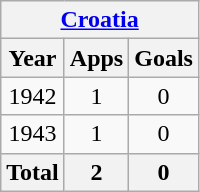<table class="wikitable" style="text-align:center">
<tr>
<th colspan=3><a href='#'>Croatia</a></th>
</tr>
<tr>
<th>Year</th>
<th>Apps</th>
<th>Goals</th>
</tr>
<tr>
<td>1942</td>
<td>1</td>
<td>0</td>
</tr>
<tr>
<td>1943</td>
<td>1</td>
<td>0</td>
</tr>
<tr>
<th>Total</th>
<th>2</th>
<th>0</th>
</tr>
</table>
